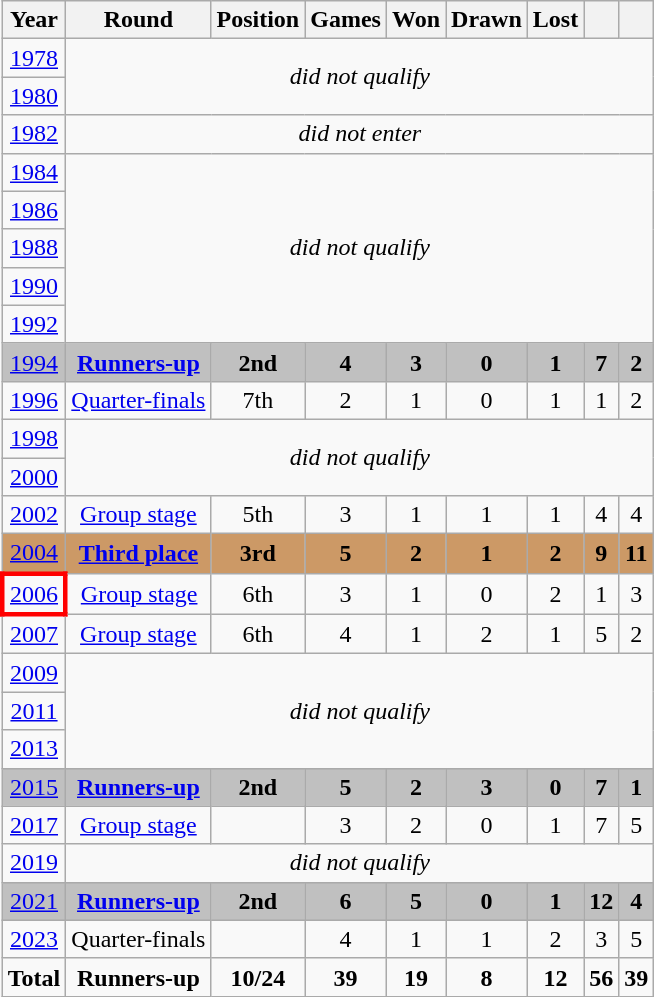<table class="wikitable" style="text-align: center;">
<tr>
<th>Year</th>
<th>Round</th>
<th>Position</th>
<th>Games</th>
<th>Won</th>
<th>Drawn</th>
<th>Lost</th>
<th></th>
<th></th>
</tr>
<tr>
<td><a href='#'>1978</a></td>
<td rowspan=2 colspan=8><em>did not qualify</em></td>
</tr>
<tr>
<td><a href='#'>1980</a></td>
</tr>
<tr>
<td><a href='#'>1982</a></td>
<td colspan=8><em>did not enter</em></td>
</tr>
<tr>
<td><a href='#'>1984</a></td>
<td rowspan=5 colspan=8><em>did not qualify</em></td>
</tr>
<tr>
<td><a href='#'>1986</a></td>
</tr>
<tr>
<td><a href='#'>1988</a></td>
</tr>
<tr>
<td><a href='#'>1990</a></td>
</tr>
<tr>
<td><a href='#'>1992</a></td>
</tr>
<tr style="background:silver;">
<td> <a href='#'>1994</a></td>
<td><strong><a href='#'>Runners-up</a></strong></td>
<td><strong>2nd</strong></td>
<td><strong>4</strong></td>
<td><strong>3</strong></td>
<td><strong>0</strong></td>
<td><strong>1</strong></td>
<td><strong>7</strong></td>
<td><strong>2</strong></td>
</tr>
<tr>
<td> <a href='#'>1996</a></td>
<td><a href='#'>Quarter-finals</a></td>
<td>7th</td>
<td>2</td>
<td>1</td>
<td>0</td>
<td>1</td>
<td>1</td>
<td>2</td>
</tr>
<tr>
<td> <a href='#'>1998</a></td>
<td rowspan=2 colspan=8><em>did not qualify</em></td>
</tr>
<tr>
<td> <a href='#'>2000</a></td>
</tr>
<tr>
<td> <a href='#'>2002</a></td>
<td><a href='#'>Group stage</a></td>
<td>5th</td>
<td>3</td>
<td>1</td>
<td>1</td>
<td>1</td>
<td>4</td>
<td>4</td>
</tr>
<tr style="background:#c96;">
<td> <a href='#'>2004</a></td>
<td><strong><a href='#'>Third place</a></strong></td>
<td><strong>3rd</strong></td>
<td><strong>5</strong></td>
<td><strong>2</strong></td>
<td><strong>1</strong></td>
<td><strong>2</strong></td>
<td><strong>9</strong></td>
<td><strong>11</strong></td>
</tr>
<tr>
<td style="border: 3px solid red"> <a href='#'>2006</a></td>
<td><a href='#'>Group stage</a></td>
<td>6th</td>
<td>3</td>
<td>1</td>
<td>0</td>
<td>2</td>
<td>1</td>
<td>3</td>
</tr>
<tr>
<td> <a href='#'>2007</a></td>
<td><a href='#'>Group stage</a></td>
<td>6th</td>
<td>4</td>
<td>1</td>
<td>2</td>
<td>1</td>
<td>5</td>
<td>2</td>
</tr>
<tr>
<td> <a href='#'>2009</a></td>
<td rowspan=3 colspan=8><em>did not qualify</em></td>
</tr>
<tr>
<td> <a href='#'>2011</a></td>
</tr>
<tr>
<td> <a href='#'>2013</a></td>
</tr>
<tr style="background:silver;">
<td> <a href='#'>2015</a></td>
<td><strong><a href='#'>Runners-up</a></strong></td>
<td><strong>2nd</strong></td>
<td><strong>5</strong></td>
<td><strong>2</strong></td>
<td><strong>3</strong></td>
<td><strong>0</strong></td>
<td><strong>7</strong></td>
<td><strong>1</strong></td>
</tr>
<tr>
<td> <a href='#'>2017</a></td>
<td><a href='#'>Group stage</a></td>
<td></td>
<td>3</td>
<td>2</td>
<td>0</td>
<td>1</td>
<td>7</td>
<td>5</td>
</tr>
<tr>
<td> <a href='#'>2019</a></td>
<td colspan=8><em>did not qualify</em></td>
</tr>
<tr style="background:silver;">
<td>  <a href='#'>2021</a></td>
<td><strong><a href='#'>Runners-up</a></strong></td>
<td><strong>2nd</strong></td>
<td><strong>6</strong></td>
<td><strong>5</strong></td>
<td><strong>0</strong></td>
<td><strong>1</strong></td>
<td><strong>12</strong></td>
<td><strong>4</strong></td>
</tr>
<tr>
<td>  <a href='#'>2023</a></td>
<td>Quarter-finals</td>
<td></td>
<td>4</td>
<td>1</td>
<td>1</td>
<td>2</td>
<td>3</td>
<td>5</td>
</tr>
<tr>
<td><strong>Total</strong></td>
<td><strong>Runners-up</strong></td>
<td><strong>10/24</strong></td>
<td><strong>39</strong></td>
<td><strong>19</strong></td>
<td><strong>8</strong></td>
<td><strong>12</strong></td>
<td><strong>56</strong></td>
<td><strong>39</strong></td>
</tr>
</table>
